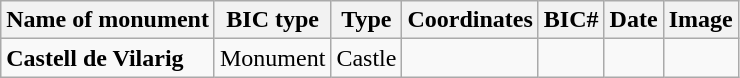<table class="wikitable">
<tr>
<th>Name of monument</th>
<th>BIC type</th>
<th>Type</th>
<th>Coordinates</th>
<th>BIC#</th>
<th>Date</th>
<th>Image</th>
</tr>
<tr>
<td><strong>Castell de Vilarig</strong></td>
<td>Monument</td>
<td>Castle</td>
<td></td>
<td></td>
<td></td>
<td></td>
</tr>
</table>
